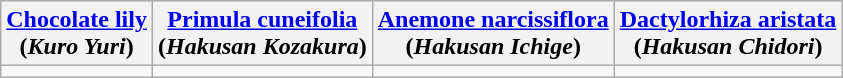<table class="wikitable">
<tr>
<th><a href='#'>Chocolate lily</a><br>(<em>Kuro Yuri</em>)</th>
<th><a href='#'>Primula cuneifolia</a><br>(<em>Hakusan Kozakura</em>)</th>
<th><a href='#'>Anemone narcissiflora</a><br>(<em>Hakusan Ichige</em>)</th>
<th><a href='#'>Dactylorhiza aristata</a><br>(<em>Hakusan Chidori</em>)</th>
</tr>
<tr>
<td></td>
<td></td>
<td></td>
<td></td>
</tr>
</table>
